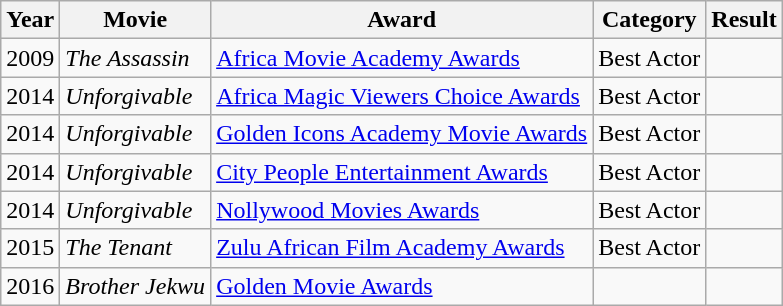<table class="wikitable">
<tr>
<th>Year</th>
<th>Movie</th>
<th>Award</th>
<th><strong>Category</strong></th>
<th>Result</th>
</tr>
<tr>
<td>2009</td>
<td><em>The Assassin</em></td>
<td><a href='#'>Africa Movie Academy Awards</a></td>
<td>Best Actor</td>
<td></td>
</tr>
<tr>
<td>2014</td>
<td><em>Unforgivable</em></td>
<td><a href='#'>Africa Magic Viewers Choice Awards</a></td>
<td>Best Actor</td>
<td></td>
</tr>
<tr>
<td>2014</td>
<td><em>Unforgivable</em></td>
<td><a href='#'>Golden Icons Academy Movie Awards</a></td>
<td>Best Actor</td>
<td></td>
</tr>
<tr>
<td>2014</td>
<td><em>Unforgivable</em></td>
<td><a href='#'>City People Entertainment Awards</a></td>
<td>Best Actor</td>
<td></td>
</tr>
<tr>
<td>2014</td>
<td><em>Unforgivable</em></td>
<td><a href='#'>Nollywood Movies Awards</a></td>
<td>Best Actor</td>
<td></td>
</tr>
<tr>
<td>2015</td>
<td><em>The Tenant</em></td>
<td><a href='#'>Zulu African Film Academy Awards</a></td>
<td>Best Actor</td>
<td></td>
</tr>
<tr>
<td>2016</td>
<td><em>Brother Jekwu</em></td>
<td><a href='#'>Golden Movie Awards</a></td>
<td></td>
<td></td>
</tr>
</table>
